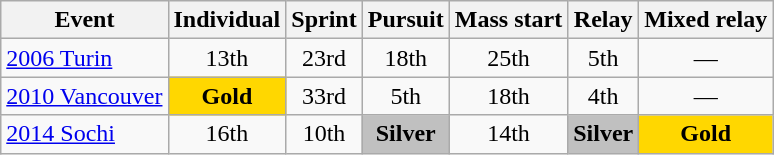<table class="wikitable" style="text-align: center;">
<tr>
<th>Event</th>
<th>Individual</th>
<th>Sprint</th>
<th>Pursuit</th>
<th>Mass start</th>
<th>Relay</th>
<th>Mixed relay</th>
</tr>
<tr>
<td align=left> <a href='#'>2006 Turin</a></td>
<td>13th</td>
<td>23rd</td>
<td>18th</td>
<td>25th</td>
<td>5th</td>
<td>—</td>
</tr>
<tr>
<td align=left> <a href='#'>2010 Vancouver</a></td>
<td style="background:gold;"><strong>Gold</strong></td>
<td>33rd</td>
<td>5th</td>
<td>18th</td>
<td>4th</td>
<td>—</td>
</tr>
<tr>
<td align=left> <a href='#'>2014 Sochi</a></td>
<td>16th</td>
<td>10th</td>
<td style="background:silver;"><strong>Silver</strong></td>
<td>14th</td>
<td style="background:silver;"><strong>Silver</strong></td>
<td style="background:gold;"><strong>Gold</strong></td>
</tr>
</table>
